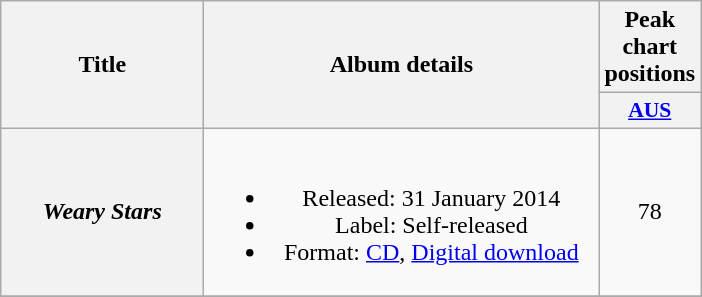<table class="wikitable plainrowheaders" style="text-align:center;" border="1">
<tr>
<th scope="col" rowspan="2" style="width:8em;">Title</th>
<th scope="col" rowspan="2" style="width:16em;">Album details</th>
<th scope="col">Peak chart positions</th>
</tr>
<tr>
<th scope="col" style="width:2.2em;font-size:90%;"><a href='#'>AUS</a><br></th>
</tr>
<tr>
<th scope="row"><em>Weary Stars</em></th>
<td><br><ul><li>Released: 31 January 2014</li><li>Label: Self-released</li><li>Format: <a href='#'>CD</a>, <a href='#'>Digital download</a></li></ul></td>
<td>78</td>
</tr>
<tr>
</tr>
</table>
